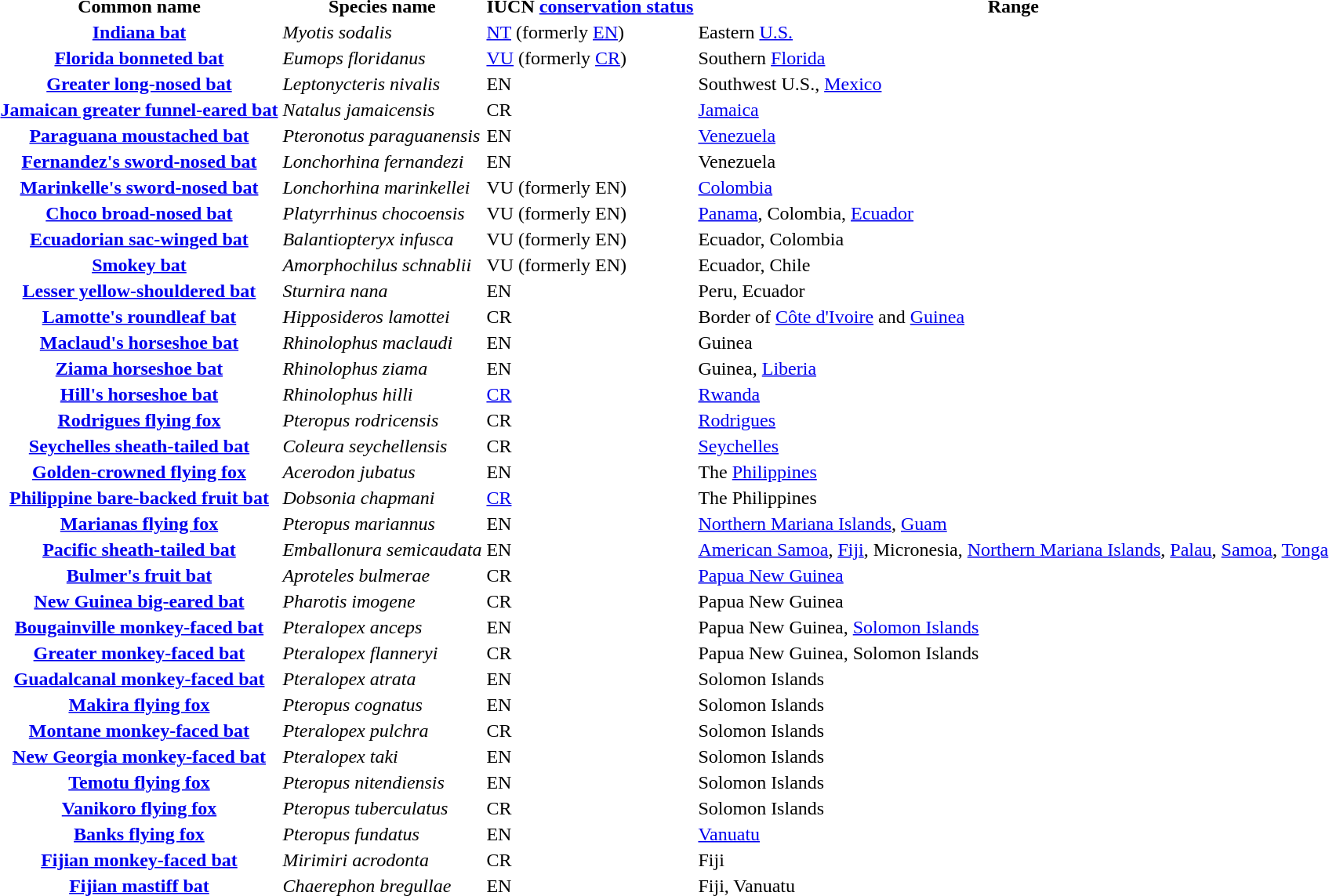<table>
<tr>
<th>Common name</th>
<th>Species name</th>
<th>IUCN <a href='#'>conservation status</a></th>
<th>Range</th>
</tr>
<tr>
<th><a href='#'>Indiana bat</a></th>
<td><em>Myotis sodalis</em></td>
<td><a href='#'>NT</a> (formerly <a href='#'>EN</a>)</td>
<td>Eastern <a href='#'>U.S.</a></td>
</tr>
<tr>
<th><a href='#'>Florida bonneted bat</a></th>
<td><em>Eumops floridanus</em></td>
<td><a href='#'>VU</a> (formerly <a href='#'>CR</a>)</td>
<td>Southern <a href='#'>Florida</a></td>
</tr>
<tr>
<th><a href='#'>Greater long-nosed bat</a></th>
<td><em>Leptonycteris nivalis</em></td>
<td>EN</td>
<td>Southwest U.S., <a href='#'>Mexico</a></td>
</tr>
<tr>
<th><a href='#'>Jamaican greater funnel-eared bat</a></th>
<td><em>Natalus jamaicensis</em></td>
<td>CR</td>
<td><a href='#'>Jamaica</a></td>
</tr>
<tr>
<th><a href='#'>Paraguana moustached bat</a></th>
<td><em>Pteronotus paraguanensis</em></td>
<td>EN</td>
<td><a href='#'>Venezuela</a></td>
</tr>
<tr>
<th><a href='#'>Fernandez's sword-nosed bat</a></th>
<td><em>Lonchorhina fernandezi</em></td>
<td>EN</td>
<td>Venezuela</td>
</tr>
<tr>
<th><a href='#'>Marinkelle's sword-nosed bat</a></th>
<td><em>Lonchorhina marinkellei</em></td>
<td>VU (formerly EN)</td>
<td><a href='#'>Colombia</a></td>
</tr>
<tr>
<th><a href='#'>Choco broad-nosed bat</a></th>
<td><em>Platyrrhinus chocoensis</em></td>
<td>VU (formerly EN)</td>
<td><a href='#'>Panama</a>, Colombia, <a href='#'>Ecuador</a></td>
</tr>
<tr>
<th><a href='#'>Ecuadorian sac-winged bat</a></th>
<td><em>Balantiopteryx infusca</em></td>
<td>VU (formerly EN)</td>
<td>Ecuador, Colombia</td>
</tr>
<tr>
<th><a href='#'>Smokey bat</a></th>
<td><em>Amorphochilus schnablii</em></td>
<td>VU (formerly EN)</td>
<td>Ecuador, Chile</td>
</tr>
<tr>
<th><a href='#'>Lesser yellow-shouldered bat</a></th>
<td><em>Sturnira nana</em></td>
<td>EN</td>
<td>Peru, Ecuador</td>
</tr>
<tr>
<th><a href='#'>Lamotte's roundleaf bat</a></th>
<td><em>Hipposideros lamottei</em></td>
<td>CR</td>
<td>Border of <a href='#'>Côte d'Ivoire</a> and <a href='#'>Guinea</a></td>
</tr>
<tr>
<th><a href='#'>Maclaud's horseshoe bat</a></th>
<td><em>Rhinolophus maclaudi</em></td>
<td>EN</td>
<td>Guinea</td>
</tr>
<tr>
<th><a href='#'>Ziama horseshoe bat</a></th>
<td><em>Rhinolophus ziama</em></td>
<td>EN</td>
<td>Guinea, <a href='#'>Liberia</a></td>
</tr>
<tr>
<th><a href='#'>Hill's horseshoe bat</a></th>
<td><em>Rhinolophus hilli</em></td>
<td><a href='#'>CR</a></td>
<td><a href='#'>Rwanda</a></td>
</tr>
<tr>
<th><a href='#'>Rodrigues flying fox</a></th>
<td><em>Pteropus rodricensis</em></td>
<td>CR</td>
<td><a href='#'>Rodrigues</a></td>
</tr>
<tr>
<th><a href='#'>Seychelles sheath-tailed bat</a></th>
<td><em>Coleura seychellensis</em></td>
<td>CR</td>
<td><a href='#'>Seychelles</a></td>
</tr>
<tr>
<th><a href='#'>Golden-crowned flying fox</a></th>
<td><em>Acerodon jubatus</em></td>
<td>EN</td>
<td>The <a href='#'>Philippines</a></td>
</tr>
<tr>
<th><a href='#'>Philippine bare-backed fruit bat</a></th>
<td><em>Dobsonia chapmani</em></td>
<td><a href='#'>CR</a></td>
<td>The Philippines</td>
</tr>
<tr>
<th><a href='#'>Marianas flying fox</a></th>
<td><em>Pteropus mariannus</em></td>
<td>EN</td>
<td><a href='#'>Northern Mariana Islands</a>, <a href='#'>Guam</a></td>
</tr>
<tr>
<th><a href='#'>Pacific sheath-tailed bat</a></th>
<td><em>Emballonura semicaudata</em></td>
<td>EN</td>
<td><a href='#'>American Samoa</a>, <a href='#'>Fiji</a>, Micronesia, <a href='#'>Northern Mariana Islands</a>, <a href='#'>Palau</a>, <a href='#'>Samoa</a>, <a href='#'>Tonga</a></td>
</tr>
<tr>
<th><a href='#'>Bulmer's fruit bat</a></th>
<td><em>Aproteles bulmerae</em></td>
<td>CR</td>
<td><a href='#'>Papua New Guinea</a></td>
</tr>
<tr>
<th><a href='#'>New Guinea big-eared bat</a></th>
<td><em>Pharotis imogene</em></td>
<td>CR</td>
<td>Papua New Guinea</td>
</tr>
<tr>
<th><a href='#'>Bougainville monkey-faced bat</a></th>
<td><em>Pteralopex anceps</em></td>
<td>EN</td>
<td>Papua New Guinea, <a href='#'>Solomon Islands</a></td>
</tr>
<tr>
<th><a href='#'>Greater monkey-faced bat</a></th>
<td><em>Pteralopex flanneryi</em></td>
<td>CR</td>
<td>Papua New Guinea, Solomon Islands</td>
</tr>
<tr>
<th><a href='#'>Guadalcanal monkey-faced bat</a></th>
<td><em>Pteralopex atrata</em></td>
<td>EN</td>
<td>Solomon Islands</td>
</tr>
<tr>
<th><a href='#'>Makira flying fox</a></th>
<td><em>Pteropus cognatus</em></td>
<td>EN</td>
<td>Solomon Islands</td>
</tr>
<tr>
<th><a href='#'>Montane monkey-faced bat</a></th>
<td><em>Pteralopex pulchra</em></td>
<td>CR</td>
<td>Solomon Islands</td>
</tr>
<tr>
<th><a href='#'>New Georgia monkey-faced bat</a></th>
<td><em>Pteralopex taki</em></td>
<td>EN</td>
<td>Solomon Islands</td>
</tr>
<tr>
<th><a href='#'>Temotu flying fox</a></th>
<td><em>Pteropus nitendiensis</em></td>
<td>EN</td>
<td>Solomon Islands</td>
</tr>
<tr>
<th><a href='#'>Vanikoro flying fox</a></th>
<td><em>Pteropus tuberculatus</em></td>
<td>CR</td>
<td>Solomon Islands</td>
</tr>
<tr>
<th><a href='#'>Banks flying fox</a></th>
<td><em>Pteropus fundatus</em></td>
<td>EN</td>
<td><a href='#'>Vanuatu</a></td>
</tr>
<tr>
<th><a href='#'>Fijian monkey-faced bat</a></th>
<td><em>Mirimiri acrodonta</em></td>
<td>CR</td>
<td>Fiji</td>
</tr>
<tr>
<th><a href='#'>Fijian mastiff bat</a></th>
<td><em>Chaerephon bregullae</em></td>
<td>EN</td>
<td>Fiji, Vanuatu</td>
</tr>
</table>
